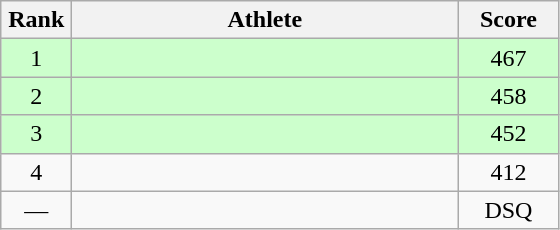<table class=wikitable style="text-align:center">
<tr>
<th width=40>Rank</th>
<th width=250>Athlete</th>
<th width=60>Score</th>
</tr>
<tr bgcolor="ccffcc">
<td>1</td>
<td align=left></td>
<td>467</td>
</tr>
<tr bgcolor="ccffcc">
<td>2</td>
<td align=left></td>
<td>458</td>
</tr>
<tr bgcolor="ccffcc">
<td>3</td>
<td align=left></td>
<td>452</td>
</tr>
<tr>
<td>4</td>
<td align=left></td>
<td>412</td>
</tr>
<tr>
<td>—</td>
<td align=left></td>
<td>DSQ</td>
</tr>
</table>
